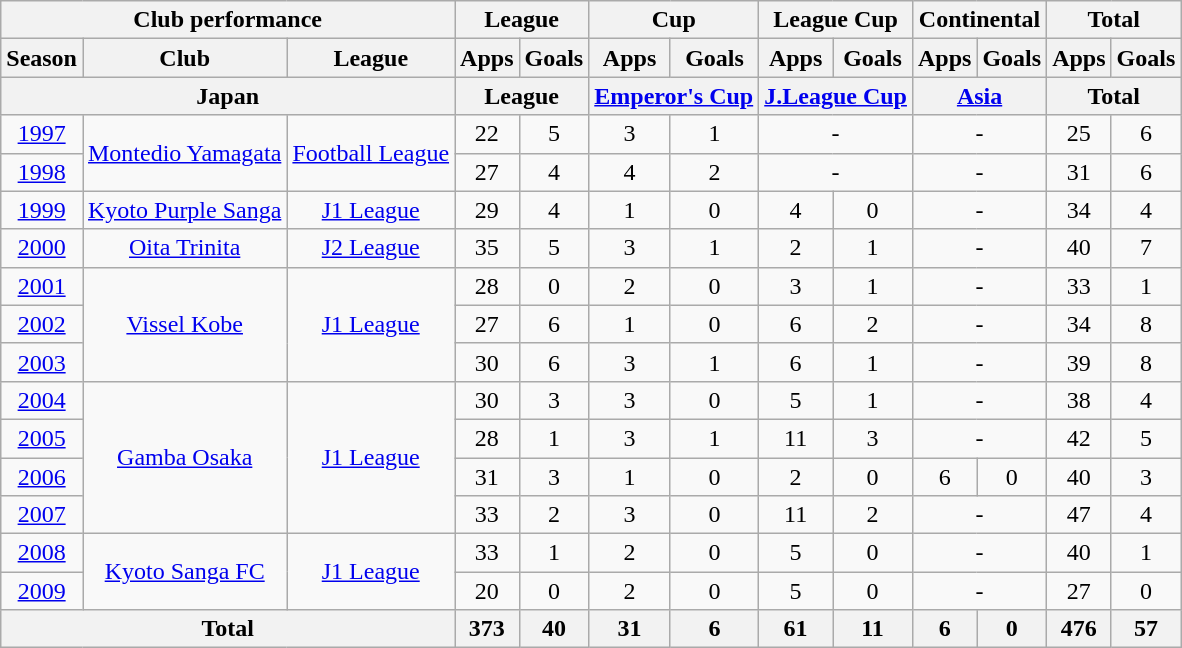<table class="wikitable" style="text-align:center;">
<tr>
<th colspan=3>Club performance</th>
<th colspan=2>League</th>
<th colspan=2>Cup</th>
<th colspan=2>League Cup</th>
<th colspan=2>Continental</th>
<th colspan=2>Total</th>
</tr>
<tr>
<th>Season</th>
<th>Club</th>
<th>League</th>
<th>Apps</th>
<th>Goals</th>
<th>Apps</th>
<th>Goals</th>
<th>Apps</th>
<th>Goals</th>
<th>Apps</th>
<th>Goals</th>
<th>Apps</th>
<th>Goals</th>
</tr>
<tr>
<th colspan=3>Japan</th>
<th colspan=2>League</th>
<th colspan=2><a href='#'>Emperor's Cup</a></th>
<th colspan=2><a href='#'>J.League Cup</a></th>
<th colspan=2><a href='#'>Asia</a></th>
<th colspan=2>Total</th>
</tr>
<tr>
<td><a href='#'>1997</a></td>
<td rowspan="2"><a href='#'>Montedio Yamagata</a></td>
<td rowspan="2"><a href='#'>Football League</a></td>
<td>22</td>
<td>5</td>
<td>3</td>
<td>1</td>
<td colspan="2">-</td>
<td colspan="2">-</td>
<td>25</td>
<td>6</td>
</tr>
<tr>
<td><a href='#'>1998</a></td>
<td>27</td>
<td>4</td>
<td>4</td>
<td>2</td>
<td colspan="2">-</td>
<td colspan="2">-</td>
<td>31</td>
<td>6</td>
</tr>
<tr>
<td><a href='#'>1999</a></td>
<td><a href='#'>Kyoto Purple Sanga</a></td>
<td><a href='#'>J1 League</a></td>
<td>29</td>
<td>4</td>
<td>1</td>
<td>0</td>
<td>4</td>
<td>0</td>
<td colspan="2">-</td>
<td>34</td>
<td>4</td>
</tr>
<tr>
<td><a href='#'>2000</a></td>
<td><a href='#'>Oita Trinita</a></td>
<td><a href='#'>J2 League</a></td>
<td>35</td>
<td>5</td>
<td>3</td>
<td>1</td>
<td>2</td>
<td>1</td>
<td colspan="2">-</td>
<td>40</td>
<td>7</td>
</tr>
<tr>
<td><a href='#'>2001</a></td>
<td rowspan="3"><a href='#'>Vissel Kobe</a></td>
<td rowspan="3"><a href='#'>J1 League</a></td>
<td>28</td>
<td>0</td>
<td>2</td>
<td>0</td>
<td>3</td>
<td>1</td>
<td colspan="2">-</td>
<td>33</td>
<td>1</td>
</tr>
<tr>
<td><a href='#'>2002</a></td>
<td>27</td>
<td>6</td>
<td>1</td>
<td>0</td>
<td>6</td>
<td>2</td>
<td colspan="2">-</td>
<td>34</td>
<td>8</td>
</tr>
<tr>
<td><a href='#'>2003</a></td>
<td>30</td>
<td>6</td>
<td>3</td>
<td>1</td>
<td>6</td>
<td>1</td>
<td colspan="2">-</td>
<td>39</td>
<td>8</td>
</tr>
<tr>
<td><a href='#'>2004</a></td>
<td rowspan="4"><a href='#'>Gamba Osaka</a></td>
<td rowspan="4"><a href='#'>J1 League</a></td>
<td>30</td>
<td>3</td>
<td>3</td>
<td>0</td>
<td>5</td>
<td>1</td>
<td colspan="2">-</td>
<td>38</td>
<td>4</td>
</tr>
<tr>
<td><a href='#'>2005</a></td>
<td>28</td>
<td>1</td>
<td>3</td>
<td>1</td>
<td>11</td>
<td>3</td>
<td colspan="2">-</td>
<td>42</td>
<td>5</td>
</tr>
<tr>
<td><a href='#'>2006</a></td>
<td>31</td>
<td>3</td>
<td>1</td>
<td>0</td>
<td>2</td>
<td>0</td>
<td>6</td>
<td>0</td>
<td>40</td>
<td>3</td>
</tr>
<tr>
<td><a href='#'>2007</a></td>
<td>33</td>
<td>2</td>
<td>3</td>
<td>0</td>
<td>11</td>
<td>2</td>
<td colspan="2">-</td>
<td>47</td>
<td>4</td>
</tr>
<tr>
<td><a href='#'>2008</a></td>
<td rowspan="2"><a href='#'>Kyoto Sanga FC</a></td>
<td rowspan="2"><a href='#'>J1 League</a></td>
<td>33</td>
<td>1</td>
<td>2</td>
<td>0</td>
<td>5</td>
<td>0</td>
<td colspan="2">-</td>
<td>40</td>
<td>1</td>
</tr>
<tr>
<td><a href='#'>2009</a></td>
<td>20</td>
<td>0</td>
<td>2</td>
<td>0</td>
<td>5</td>
<td>0</td>
<td colspan="2">-</td>
<td>27</td>
<td>0</td>
</tr>
<tr>
<th colspan=3>Total</th>
<th>373</th>
<th>40</th>
<th>31</th>
<th>6</th>
<th>61</th>
<th>11</th>
<th>6</th>
<th>0</th>
<th>476</th>
<th>57</th>
</tr>
</table>
